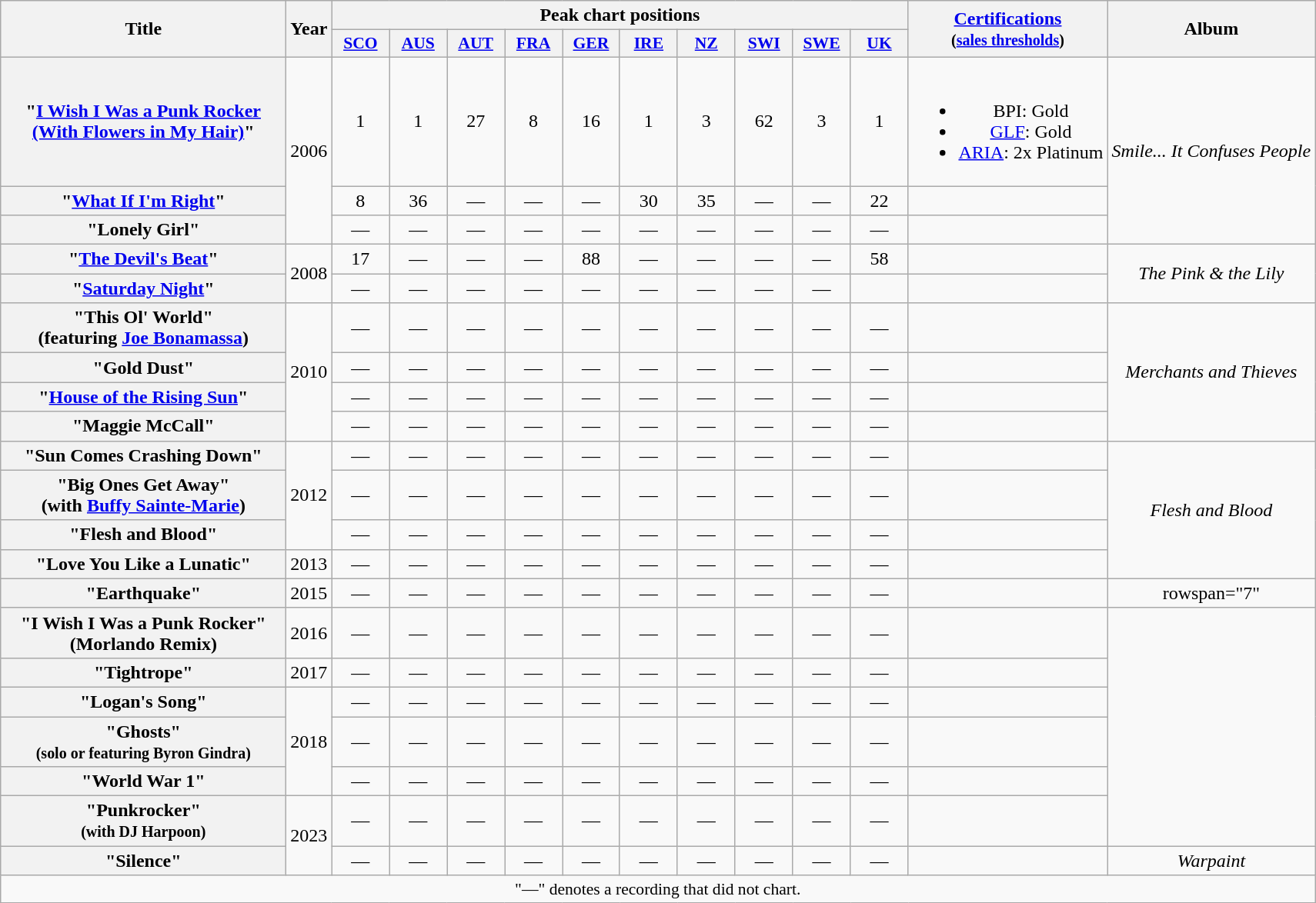<table class="wikitable plainrowheaders" style="text-align:center;">
<tr>
<th scope="col" rowspan="2" style="width:15em;">Title</th>
<th scope="col" rowspan="2">Year</th>
<th scope="col" colspan="10">Peak chart positions</th>
<th scope="col" rowspan="2"><a href='#'>Certifications</a><br><small>(<a href='#'>sales thresholds</a>)</small></th>
<th scope="col" rowspan="2">Album</th>
</tr>
<tr>
<th style="width:3em;font-size:90%"><a href='#'>SCO</a><br></th>
<th style="width:3em;font-size:90%"><a href='#'>AUS</a><br></th>
<th style="width:3em;font-size:90%"><a href='#'>AUT</a><br></th>
<th style="width:3em;font-size:90%"><a href='#'>FRA</a><br></th>
<th style="width:3em;font-size:90%"><a href='#'>GER</a><br></th>
<th style="width:3em;font-size:90%"><a href='#'>IRE</a><br></th>
<th style="width:3em;font-size:90%"><a href='#'>NZ</a><br></th>
<th style="width:3em;font-size:90%"><a href='#'>SWI</a><br></th>
<th style="width:3em;font-size:90%"><a href='#'>SWE</a><br></th>
<th style="width:3em;font-size:90%"><a href='#'>UK</a><br></th>
</tr>
<tr>
<th scope="row">"<a href='#'>I Wish I Was a Punk Rocker (With Flowers in My Hair)</a>"</th>
<td rowspan="3">2006</td>
<td>1</td>
<td>1</td>
<td>27</td>
<td>8</td>
<td>16</td>
<td>1</td>
<td>3</td>
<td>62</td>
<td>3</td>
<td>1</td>
<td><br><ul><li>BPI: Gold</li><li><a href='#'>GLF</a>: Gold</li><li><a href='#'>ARIA</a>: 2x Platinum</li></ul></td>
<td rowspan="3"><em>Smile... It Confuses People</em></td>
</tr>
<tr>
<th scope="row">"<a href='#'>What If I'm Right</a>"</th>
<td>8</td>
<td>36</td>
<td>—</td>
<td>—</td>
<td>—</td>
<td>30</td>
<td>35</td>
<td>—</td>
<td>—</td>
<td>22</td>
<td></td>
</tr>
<tr>
<th scope="row">"Lonely Girl"</th>
<td>—</td>
<td>—</td>
<td>—</td>
<td>—</td>
<td>—</td>
<td>—</td>
<td>—</td>
<td>—</td>
<td>—</td>
<td>—</td>
<td></td>
</tr>
<tr>
<th scope="row">"<a href='#'>The Devil's Beat</a>"</th>
<td rowspan="2">2008</td>
<td>17</td>
<td>—</td>
<td>—</td>
<td>—</td>
<td>88</td>
<td>—</td>
<td>—</td>
<td>—</td>
<td>—</td>
<td>58</td>
<td></td>
<td rowspan="2"><em>The Pink & the Lily</em></td>
</tr>
<tr>
<th scope="row">"<a href='#'>Saturday Night</a>"</th>
<td>—</td>
<td>—</td>
<td>—</td>
<td>—</td>
<td>—</td>
<td>—</td>
<td>—</td>
<td>—</td>
<td>—</td>
<td></td>
</tr>
<tr>
<th scope="row">"This Ol' World"<br><span>(featuring <a href='#'>Joe Bonamassa</a>)</span></th>
<td rowspan="4">2010</td>
<td>—</td>
<td>—</td>
<td>—</td>
<td>—</td>
<td>—</td>
<td>—</td>
<td>—</td>
<td>—</td>
<td>—</td>
<td>—</td>
<td></td>
<td rowspan="4"><em>Merchants and Thieves</em></td>
</tr>
<tr>
<th scope="row">"Gold Dust"</th>
<td>—</td>
<td>—</td>
<td>—</td>
<td>—</td>
<td>—</td>
<td>—</td>
<td>—</td>
<td>—</td>
<td>—</td>
<td>—</td>
<td></td>
</tr>
<tr>
<th scope="row">"<a href='#'>House of the Rising Sun</a>"</th>
<td>—</td>
<td>—</td>
<td>—</td>
<td>—</td>
<td>—</td>
<td>—</td>
<td>—</td>
<td>—</td>
<td>—</td>
<td>—</td>
<td></td>
</tr>
<tr>
<th scope="row">"Maggie McCall"</th>
<td>—</td>
<td>—</td>
<td>—</td>
<td>—</td>
<td>—</td>
<td>—</td>
<td>—</td>
<td>—</td>
<td>—</td>
<td>—</td>
<td></td>
</tr>
<tr>
<th scope="row">"Sun Comes Crashing Down"</th>
<td rowspan="3">2012</td>
<td>—</td>
<td>—</td>
<td>—</td>
<td>—</td>
<td>—</td>
<td>—</td>
<td>—</td>
<td>—</td>
<td>—</td>
<td>—</td>
<td></td>
<td rowspan="4"><em>Flesh and Blood</em></td>
</tr>
<tr>
<th scope="row">"Big Ones Get Away"<br><span>(with <a href='#'>Buffy Sainte-Marie</a>)</span></th>
<td>—</td>
<td>—</td>
<td>—</td>
<td>—</td>
<td>—</td>
<td>—</td>
<td>—</td>
<td>—</td>
<td>—</td>
<td>—</td>
<td></td>
</tr>
<tr>
<th scope="row">"Flesh and Blood"</th>
<td>—</td>
<td>—</td>
<td>—</td>
<td>—</td>
<td>—</td>
<td>—</td>
<td>—</td>
<td>—</td>
<td>—</td>
<td>—</td>
<td></td>
</tr>
<tr>
<th scope="row">"Love You Like a Lunatic"</th>
<td>2013</td>
<td>—</td>
<td>—</td>
<td>—</td>
<td>—</td>
<td>—</td>
<td>—</td>
<td>—</td>
<td>—</td>
<td>—</td>
<td>—</td>
<td></td>
</tr>
<tr>
<th scope="row">"Earthquake"</th>
<td>2015</td>
<td>—</td>
<td>—</td>
<td>—</td>
<td>—</td>
<td>—</td>
<td>—</td>
<td>—</td>
<td>—</td>
<td>—</td>
<td>—</td>
<td></td>
<td>rowspan="7" </td>
</tr>
<tr>
<th scope="row">"I Wish I Was a Punk Rocker" (Morlando Remix)</th>
<td>2016</td>
<td>—</td>
<td>—</td>
<td>—</td>
<td>—</td>
<td>—</td>
<td>—</td>
<td>—</td>
<td>—</td>
<td>—</td>
<td>—</td>
<td></td>
</tr>
<tr>
<th scope="row">"Tightrope"</th>
<td>2017</td>
<td>—</td>
<td>—</td>
<td>—</td>
<td>—</td>
<td>—</td>
<td>—</td>
<td>—</td>
<td>—</td>
<td>—</td>
<td>—</td>
<td></td>
</tr>
<tr>
<th scope="row">"Logan's Song"</th>
<td rowspan="3">2018</td>
<td>—</td>
<td>—</td>
<td>—</td>
<td>—</td>
<td>—</td>
<td>—</td>
<td>—</td>
<td>—</td>
<td>—</td>
<td>—</td>
<td></td>
</tr>
<tr>
<th scope="row">"Ghosts" <br><small>(solo or featuring Byron Gindra)</small></th>
<td>—</td>
<td>—</td>
<td>—</td>
<td>—</td>
<td>—</td>
<td>—</td>
<td>—</td>
<td>—</td>
<td>—</td>
<td>—</td>
<td></td>
</tr>
<tr>
<th scope="row">"World War 1"</th>
<td>—</td>
<td>—</td>
<td>—</td>
<td>—</td>
<td>—</td>
<td>—</td>
<td>—</td>
<td>—</td>
<td>—</td>
<td>—</td>
<td></td>
</tr>
<tr>
<th scope="row">"Punkrocker" <br><small>(with DJ Harpoon)</small></th>
<td rowspan="2">2023</td>
<td>—</td>
<td>—</td>
<td>—</td>
<td>—</td>
<td>—</td>
<td>—</td>
<td>—</td>
<td>—</td>
<td>—</td>
<td>—</td>
<td></td>
</tr>
<tr>
<th scope="row">"Silence"</th>
<td>—</td>
<td>—</td>
<td>—</td>
<td>—</td>
<td>—</td>
<td>—</td>
<td>—</td>
<td>—</td>
<td>—</td>
<td>—</td>
<td></td>
<td><em>Warpaint</em></td>
</tr>
<tr>
<td colspan="16" style="text-align:center; font-size:90%;">"—" denotes a recording that did not chart.</td>
</tr>
</table>
